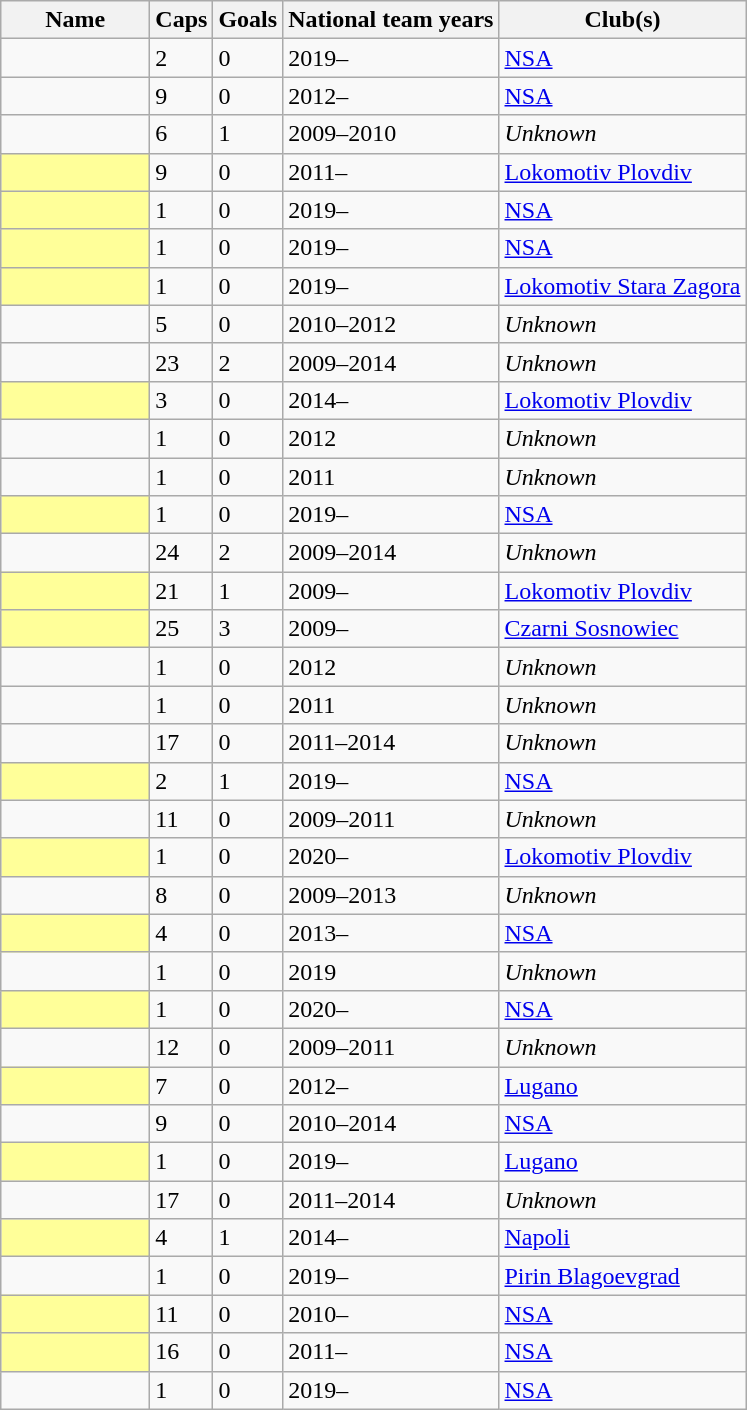<table class="wikitable sortable">
<tr>
<th width="20%">Name</th>
<th>Caps</th>
<th>Goals</th>
<th>National team years</th>
<th>Club(s)</th>
</tr>
<tr>
<td></td>
<td>2</td>
<td>0</td>
<td>2019–</td>
<td> <a href='#'>NSA</a></td>
</tr>
<tr>
<td></td>
<td>9</td>
<td>0</td>
<td>2012–</td>
<td> <a href='#'>NSA</a></td>
</tr>
<tr>
<td></td>
<td>6</td>
<td>1</td>
<td>2009–2010</td>
<td><em>Unknown</em></td>
</tr>
<tr>
<td style="background-color:#FFFF99"><strong></strong></td>
<td>9</td>
<td>0</td>
<td>2011–</td>
<td> <a href='#'>Lokomotiv Plovdiv</a></td>
</tr>
<tr>
<td style="background-color:#FFFF99"><strong></strong></td>
<td>1</td>
<td>0</td>
<td>2019–</td>
<td> <a href='#'>NSA</a></td>
</tr>
<tr>
<td style="background-color:#FFFF99"><strong></strong></td>
<td>1</td>
<td>0</td>
<td>2019–</td>
<td> <a href='#'>NSA</a></td>
</tr>
<tr>
<td style="background-color:#FFFF99"><strong></strong></td>
<td>1</td>
<td>0</td>
<td>2019–</td>
<td> <a href='#'>Lokomotiv Stara Zagora</a></td>
</tr>
<tr>
<td></td>
<td>5</td>
<td>0</td>
<td>2010–2012</td>
<td><em>Unknown</em></td>
</tr>
<tr>
<td></td>
<td>23</td>
<td>2</td>
<td>2009–2014</td>
<td><em>Unknown</em></td>
</tr>
<tr>
<td style="background-color:#FFFF99"><strong></strong></td>
<td>3</td>
<td>0</td>
<td>2014–</td>
<td> <a href='#'>Lokomotiv Plovdiv</a></td>
</tr>
<tr>
<td></td>
<td>1</td>
<td>0</td>
<td>2012</td>
<td><em>Unknown</em></td>
</tr>
<tr>
<td></td>
<td>1</td>
<td>0</td>
<td>2011</td>
<td><em>Unknown</em></td>
</tr>
<tr>
<td style="background-color:#FFFF99"><strong></strong></td>
<td>1</td>
<td>0</td>
<td>2019–</td>
<td> <a href='#'>NSA</a></td>
</tr>
<tr>
<td></td>
<td>24</td>
<td>2</td>
<td>2009–2014</td>
<td><em>Unknown</em></td>
</tr>
<tr>
<td style="background-color:#FFFF99"><strong></strong></td>
<td>21</td>
<td>1</td>
<td>2009–</td>
<td> <a href='#'>Lokomotiv Plovdiv</a></td>
</tr>
<tr>
<td style="background-color:#FFFF99"><strong></strong></td>
<td>25</td>
<td>3</td>
<td>2009–</td>
<td> <a href='#'>Czarni Sosnowiec</a></td>
</tr>
<tr>
<td></td>
<td>1</td>
<td>0</td>
<td>2012</td>
<td><em>Unknown</em></td>
</tr>
<tr>
<td></td>
<td>1</td>
<td>0</td>
<td>2011</td>
<td><em>Unknown</em></td>
</tr>
<tr>
<td></td>
<td>17</td>
<td>0</td>
<td>2011–2014</td>
<td><em>Unknown</em></td>
</tr>
<tr>
<td style="background-color:#FFFF99"><strong></strong></td>
<td>2</td>
<td>1</td>
<td>2019–</td>
<td> <a href='#'>NSA</a></td>
</tr>
<tr>
<td></td>
<td>11</td>
<td>0</td>
<td>2009–2011</td>
<td><em>Unknown</em></td>
</tr>
<tr>
<td style="background-color:#FFFF99"><strong></strong></td>
<td>1</td>
<td>0</td>
<td>2020–</td>
<td> <a href='#'>Lokomotiv Plovdiv</a></td>
</tr>
<tr>
<td></td>
<td>8</td>
<td>0</td>
<td>2009–2013</td>
<td><em>Unknown</em></td>
</tr>
<tr>
<td style="background-color:#FFFF99"><strong></strong></td>
<td>4</td>
<td>0</td>
<td>2013–</td>
<td> <a href='#'>NSA</a></td>
</tr>
<tr>
<td></td>
<td>1</td>
<td>0</td>
<td>2019</td>
<td><em>Unknown</em></td>
</tr>
<tr>
<td style="background-color:#FFFF99"><strong></strong></td>
<td>1</td>
<td>0</td>
<td>2020–</td>
<td> <a href='#'>NSA</a></td>
</tr>
<tr>
<td></td>
<td>12</td>
<td>0</td>
<td>2009–2011</td>
<td><em>Unknown</em></td>
</tr>
<tr>
<td style="background-color:#FFFF99"><strong></strong></td>
<td>7</td>
<td>0</td>
<td>2012–</td>
<td> <a href='#'>Lugano</a></td>
</tr>
<tr>
<td></td>
<td>9</td>
<td>0</td>
<td>2010–2014</td>
<td> <a href='#'>NSA</a></td>
</tr>
<tr>
<td style="background-color:#FFFF99"><strong></strong></td>
<td>1</td>
<td>0</td>
<td>2019–</td>
<td> <a href='#'>Lugano</a></td>
</tr>
<tr>
<td></td>
<td>17</td>
<td>0</td>
<td>2011–2014</td>
<td><em>Unknown</em></td>
</tr>
<tr>
<td style="background-color:#FFFF99"><strong></strong></td>
<td>4</td>
<td>1</td>
<td>2014–</td>
<td> <a href='#'>Napoli</a></td>
</tr>
<tr>
<td></td>
<td>1</td>
<td>0</td>
<td>2019–</td>
<td> <a href='#'>Pirin Blagoevgrad</a></td>
</tr>
<tr>
<td style="background-color:#FFFF99"><strong></strong></td>
<td>11</td>
<td>0</td>
<td>2010–</td>
<td> <a href='#'>NSA</a></td>
</tr>
<tr>
<td style="background-color:#FFFF99"><strong></strong></td>
<td>16</td>
<td>0</td>
<td>2011–</td>
<td> <a href='#'>NSA</a></td>
</tr>
<tr>
<td></td>
<td>1</td>
<td>0</td>
<td>2019–</td>
<td> <a href='#'>NSA</a></td>
</tr>
</table>
